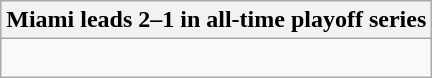<table class="wikitable collapsible collapsed">
<tr>
<th>Miami leads 2–1 in all-time playoff series</th>
</tr>
<tr>
<td><br>

</td>
</tr>
</table>
